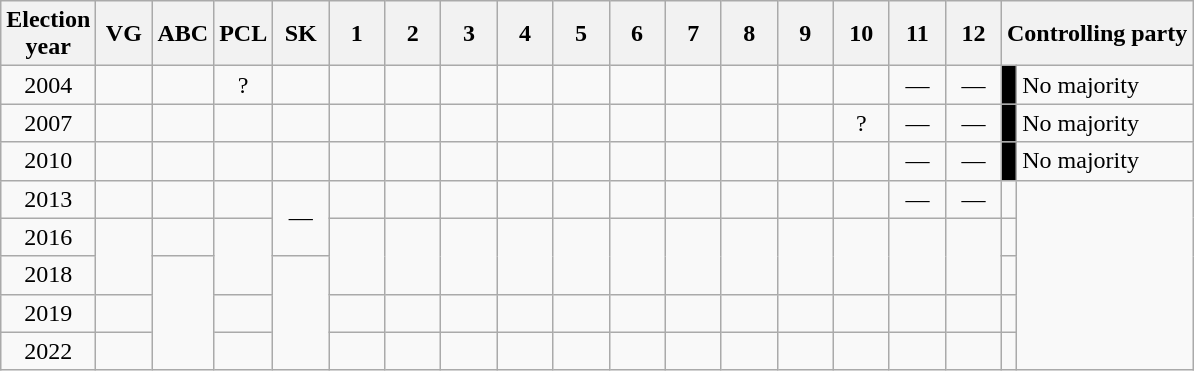<table class=wikitable style="text-align:center">
<tr>
<th>Election<br>year</th>
<th width=30px>VG</th>
<th width=30px>ABC</th>
<th width=30px>PCL</th>
<th width=30px>SK</th>
<th width=30px>1</th>
<th width=30px>2</th>
<th width=30px>3</th>
<th width=30px>4</th>
<th width=30px>5</th>
<th width=30px>6</th>
<th width=30px>7</th>
<th width=30px>8</th>
<th width=30px>9</th>
<th width=30px>10</th>
<th width=30px>11</th>
<th width=30px>12</th>
<th colspan=2>Controlling party</th>
</tr>
<tr>
<td>2004</td>
<td bgcolor=></td>
<td bgcolor=></td>
<td>?</td>
<td bgcolor=></td>
<td bgcolor=></td>
<td bgcolor=></td>
<td bgcolor=></td>
<td bgcolor=></td>
<td bgcolor=></td>
<td bgcolor=></td>
<td bgcolor=></td>
<td bgcolor=></td>
<td bgcolor=></td>
<td bgcolor=></td>
<td>—</td>
<td>—</td>
<td bgcolor=black></td>
<td align=left>No majority</td>
</tr>
<tr>
<td>2007</td>
<td bgcolor=></td>
<td bgcolor=></td>
<td bgcolor=></td>
<td bgcolor=></td>
<td bgcolor=></td>
<td bgcolor=></td>
<td bgcolor=></td>
<td bgcolor=></td>
<td bgcolor=></td>
<td bgcolor=></td>
<td bgcolor=></td>
<td bgcolor=></td>
<td bgcolor=></td>
<td>?</td>
<td>—</td>
<td>—</td>
<td bgcolor=black></td>
<td align=left>No majority</td>
</tr>
<tr>
<td>2010</td>
<td bgcolor=></td>
<td bgcolor=></td>
<td bgcolor=></td>
<td bgcolor=></td>
<td bgcolor=></td>
<td bgcolor=></td>
<td bgcolor=></td>
<td bgcolor=></td>
<td bgcolor=></td>
<td bgcolor=></td>
<td bgcolor=></td>
<td bgcolor=></td>
<td bgcolor=></td>
<td bgcolor=></td>
<td>—</td>
<td>—</td>
<td bgcolor=black></td>
<td align=left>No majority</td>
</tr>
<tr>
<td>2013</td>
<td bgcolor=></td>
<td bgcolor=></td>
<td bgcolor=></td>
<td rowspan=2>—</td>
<td bgcolor=></td>
<td bgcolor=></td>
<td bgcolor=></td>
<td bgcolor=></td>
<td bgcolor=></td>
<td bgcolor=></td>
<td bgcolor=></td>
<td bgcolor=></td>
<td bgcolor=></td>
<td bgcolor=></td>
<td>—</td>
<td>—</td>
<td></td>
</tr>
<tr>
<td>2016</td>
<td rowspan=2 bgcolor=></td>
<td bgcolor=></td>
<td rowspan=2 bgcolor=></td>
<td rowspan=2 bgcolor=></td>
<td rowspan=2 bgcolor=></td>
<td rowspan=2 bgcolor=></td>
<td rowspan=2 bgcolor=></td>
<td rowspan=2 bgcolor=></td>
<td rowspan=2 bgcolor=></td>
<td rowspan=2 bgcolor=></td>
<td rowspan=2 bgcolor=></td>
<td rowspan=2 bgcolor=></td>
<td rowspan=2 bgcolor=></td>
<td rowspan=2 bgcolor=></td>
<td rowspan=2 bgcolor=></td>
<td></td>
</tr>
<tr>
<td>2018</td>
<td rowspan=3 bgcolor=></td>
<td rowspan=3 bgcolor=></td>
<td></td>
</tr>
<tr>
<td>2019</td>
<td bgcolor=></td>
<td bgcolor=></td>
<td bgcolor=></td>
<td bgcolor=></td>
<td bgcolor=></td>
<td bgcolor=></td>
<td bgcolor=></td>
<td bgcolor=></td>
<td bgcolor=></td>
<td bgcolor=></td>
<td bgcolor=></td>
<td bgcolor=></td>
<td bgcolor=></td>
<td bgcolor=></td>
<td></td>
</tr>
<tr>
<td>2022</td>
<td bgcolor=></td>
<td bgcolor=></td>
<td bgcolor=></td>
<td bgcolor=></td>
<td bgcolor=></td>
<td bgcolor=></td>
<td bgcolor=></td>
<td bgcolor=></td>
<td bgcolor=></td>
<td bgcolor=></td>
<td bgcolor=></td>
<td bgcolor=></td>
<td bgcolor=></td>
<td bgcolor=></td>
<td></td>
</tr>
</table>
